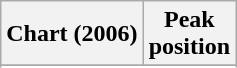<table class="wikitable">
<tr>
<th>Chart (2006)</th>
<th>Peak<br>position</th>
</tr>
<tr>
</tr>
<tr>
</tr>
<tr>
</tr>
<tr>
</tr>
</table>
